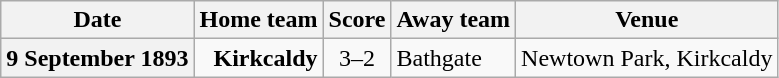<table class="wikitable football-result-list" style="max-width: 80em; text-align: center">
<tr>
<th scope="col">Date</th>
<th scope="col">Home team</th>
<th scope="col">Score</th>
<th scope="col">Away team</th>
<th scope="col">Venue</th>
</tr>
<tr>
<th scope="row">9 September 1893</th>
<td align=right><strong>Kirkcaldy</strong></td>
<td>3–2</td>
<td align=left>Bathgate</td>
<td align=left>Newtown Park, Kirkcaldy</td>
</tr>
</table>
